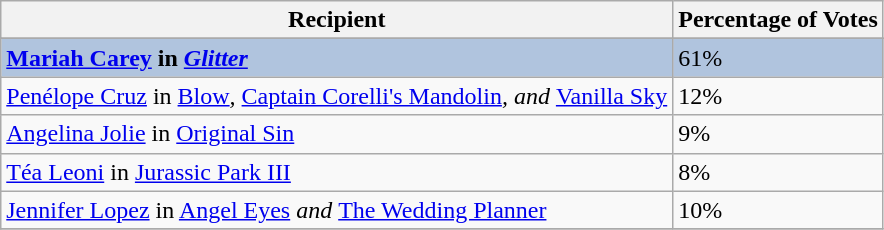<table class="wikitable sortable plainrowheaders" align="centre">
<tr>
<th>Recipient</th>
<th>Percentage of Votes</th>
</tr>
<tr>
</tr>
<tr style="background:#B0C4DE;">
<td><strong><a href='#'>Mariah Carey</a> in <em><a href='#'>Glitter</a><strong><em></td>
<td></strong>61%<strong></td>
</tr>
<tr>
<td><a href='#'>Penélope Cruz</a> in </em><a href='#'>Blow</a><em>, </em><a href='#'>Captain Corelli's Mandolin</a><em>, and </em><a href='#'>Vanilla Sky</a><em></td>
<td>12%</td>
</tr>
<tr>
<td><a href='#'>Angelina Jolie</a> in </em><a href='#'>Original Sin</a><em></td>
<td>9%</td>
</tr>
<tr>
<td><a href='#'>Téa Leoni</a> in </em><a href='#'>Jurassic Park III</a><em></td>
<td>8%</td>
</tr>
<tr>
<td><a href='#'>Jennifer Lopez</a> in </em><a href='#'>Angel Eyes</a><em> and </em><a href='#'>The Wedding Planner</a><em></td>
<td>10%</td>
</tr>
<tr>
</tr>
</table>
